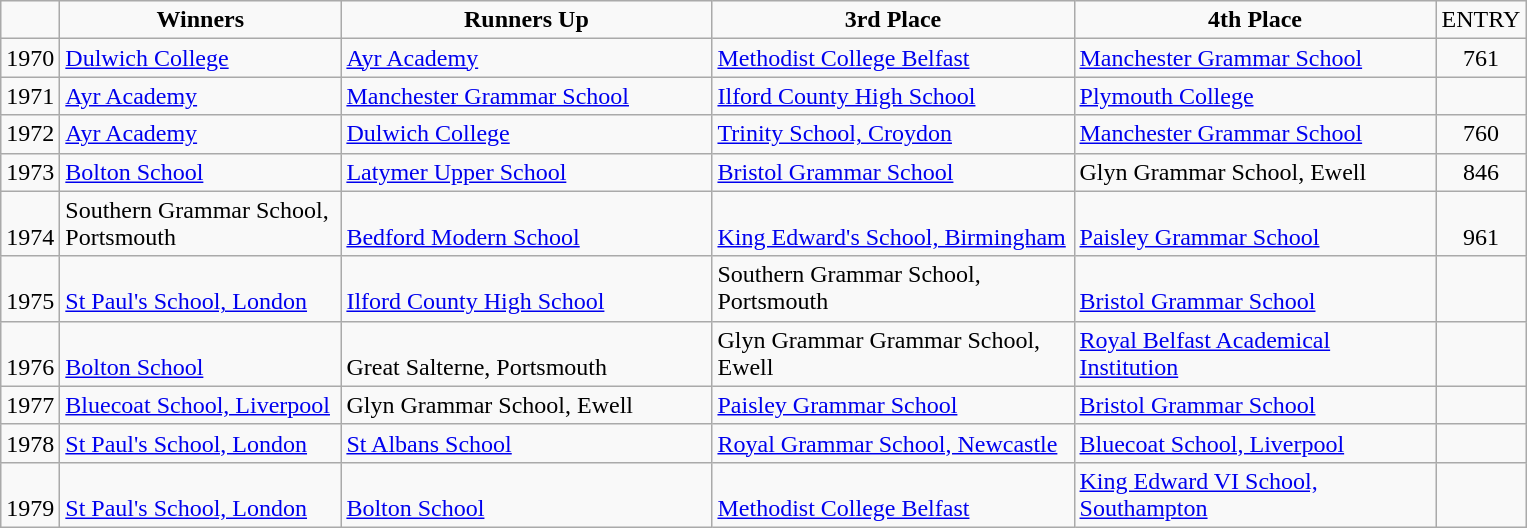<table class="wikitable">
<tr>
<td width="30" Height="15" valign="bottom"></td>
<td style="font-weight:bold" width="180" align="center" valign="bottom">Winners</td>
<td style="font-weight:bold" width="240" align="center" valign="bottom">Runners Up</td>
<td style="font-weight:bold" width="234" align="center" valign="bottom">3rd Place</td>
<td style="font-weight:bold" width="234" align="center" valign="bottom">4th Place</td>
<td width="40.5" align="center" valign="bottom">ENTRY</td>
</tr>
<tr>
<td Height="15" valign="bottom">1970</td>
<td valign="bottom"><a href='#'>Dulwich College</a></td>
<td valign="bottom"><a href='#'>Ayr Academy</a></td>
<td valign="bottom"><a href='#'>Methodist College Belfast</a></td>
<td valign="bottom"><a href='#'>Manchester Grammar School</a></td>
<td align="center" valign="bottom">761</td>
</tr>
<tr>
<td Height="15" valign="bottom">1971</td>
<td valign="bottom"><a href='#'>Ayr Academy</a></td>
<td valign="bottom"><a href='#'>Manchester Grammar School</a></td>
<td valign="bottom"><a href='#'>Ilford County High School</a></td>
<td valign="bottom"><a href='#'>Plymouth College</a></td>
<td align="center" valign="bottom"></td>
</tr>
<tr>
<td Height="15" valign="bottom">1972</td>
<td valign="bottom"><a href='#'>Ayr Academy</a></td>
<td valign="bottom"><a href='#'>Dulwich College</a></td>
<td valign="bottom"><a href='#'>Trinity School, Croydon</a></td>
<td valign="bottom"><a href='#'>Manchester Grammar School</a></td>
<td align="center" valign="bottom">760</td>
</tr>
<tr>
<td Height="15" valign="bottom">1973</td>
<td valign="bottom"><a href='#'>Bolton School</a></td>
<td valign="bottom"><a href='#'>Latymer Upper School</a></td>
<td valign="bottom"><a href='#'>Bristol Grammar School</a></td>
<td valign="bottom">Glyn Grammar School, Ewell</td>
<td align="center" valign="bottom">846</td>
</tr>
<tr>
<td Height="15" valign="bottom">1974</td>
<td valign="bottom">Southern Grammar School, Portsmouth</td>
<td valign="bottom"><a href='#'>Bedford Modern School</a></td>
<td valign="bottom"><a href='#'>King Edward's School, Birmingham</a></td>
<td valign="bottom"><a href='#'>Paisley Grammar School</a></td>
<td align="center" valign="bottom">961</td>
</tr>
<tr>
<td Height="15" valign="bottom">1975</td>
<td valign="bottom"><a href='#'>St Paul's School, London</a></td>
<td valign="bottom"><a href='#'>Ilford County High School</a></td>
<td valign="bottom">Southern Grammar School, Portsmouth</td>
<td valign="bottom"><a href='#'>Bristol Grammar School</a></td>
<td align="center" valign="bottom"></td>
</tr>
<tr>
<td Height="15" valign="bottom">1976</td>
<td valign="bottom"><a href='#'>Bolton School</a></td>
<td valign="bottom">Great Salterne, Portsmouth</td>
<td valign="bottom">Glyn Grammar Grammar School, Ewell</td>
<td valign="bottom"><a href='#'>Royal Belfast Academical Institution</a></td>
<td align="center" valign="bottom"></td>
</tr>
<tr>
<td Height="15" valign="bottom">1977</td>
<td valign="bottom"><a href='#'>Bluecoat School, Liverpool</a></td>
<td valign="bottom">Glyn Grammar School, Ewell</td>
<td valign="bottom"><a href='#'>Paisley Grammar School</a></td>
<td valign="bottom"><a href='#'>Bristol Grammar School</a></td>
<td align="center" valign="bottom"></td>
</tr>
<tr>
<td Height="15" valign="bottom">1978</td>
<td valign="bottom"><a href='#'>St Paul's School, London</a></td>
<td valign="bottom"><a href='#'>St Albans School</a></td>
<td valign="bottom"><a href='#'>Royal Grammar School, Newcastle</a></td>
<td valign="bottom"><a href='#'>Bluecoat School, Liverpool</a></td>
<td align="center" valign="bottom"></td>
</tr>
<tr>
<td Height="15" valign="bottom">1979</td>
<td valign="bottom"><a href='#'>St Paul's School, London</a></td>
<td valign="bottom"><a href='#'>Bolton School</a></td>
<td valign="bottom"><a href='#'>Methodist College Belfast</a></td>
<td valign="bottom"><a href='#'>King Edward VI School, Southampton</a></td>
<td align="center" valign="bottom"></td>
</tr>
</table>
